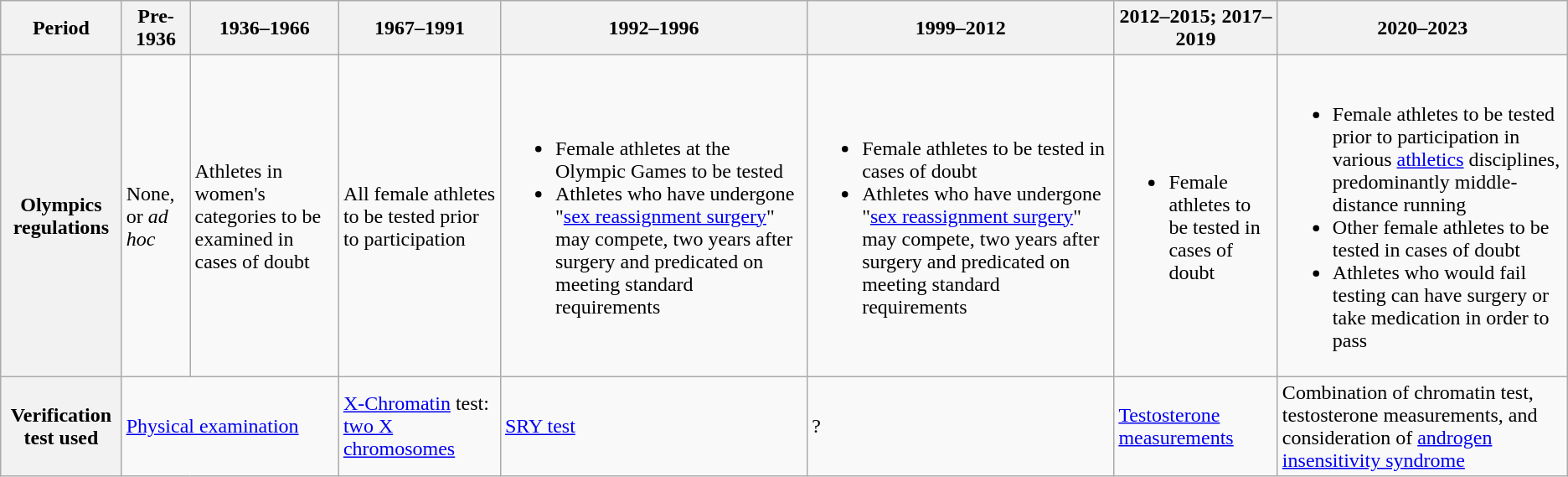<table class="wikitable">
<tr>
<th>Period</th>
<th>Pre-1936</th>
<th>1936–1966</th>
<th>1967–1991</th>
<th>1992–1996</th>
<th>1999–2012</th>
<th>2012–2015; 2017–2019</th>
<th>2020–2023</th>
</tr>
<tr>
<th>Olympics regulations</th>
<td>None, or <em>ad hoc</em></td>
<td>Athletes in women's categories to be examined in cases of doubt</td>
<td>All female athletes to be tested prior to participation</td>
<td><br><ul><li>Female athletes at the Olympic Games to be tested</li><li>Athletes who have undergone "<a href='#'>sex reassignment surgery</a>" may compete, two years after surgery and predicated on meeting standard requirements</li></ul></td>
<td><br><ul><li>Female athletes to be tested in cases of doubt</li><li>Athletes who have undergone "<a href='#'>sex reassignment surgery</a>" may compete, two years after surgery and predicated on meeting standard requirements</li></ul></td>
<td><br><ul><li>Female athletes to be tested in cases of doubt</li></ul></td>
<td><br><ul><li>Female athletes to be tested prior to participation in various <a href='#'>athletics</a> disciplines, predominantly middle-distance running</li><li>Other female athletes to be tested in cases of doubt</li><li>Athletes who would fail testing can have surgery or take medication in order to pass</li></ul></td>
</tr>
<tr>
<th>Verification test used</th>
<td colspan="2"><a href='#'>Physical examination</a></td>
<td><a href='#'>X-Chromatin</a> test: <a href='#'>two X chromosomes</a></td>
<td><a href='#'>SRY test</a></td>
<td>?</td>
<td><a href='#'>Testosterone measurements</a></td>
<td>Combination of chromatin test, testosterone measurements, and consideration of <a href='#'>androgen insensitivity syndrome</a></td>
</tr>
</table>
